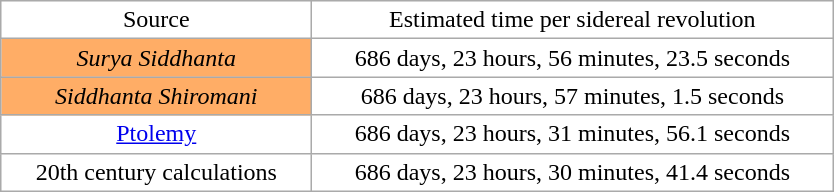<table class="wikitable" align=center style = " background: transparent; ">
<tr style="text-align: center;">
<td width=200px>Source</td>
<td width=340px>Estimated time per sidereal revolution</td>
</tr>
<tr style="text-align: center;">
<td width=200px style="background: #ffad66;"><em>Surya Siddhanta</em></td>
<td width=340px>686 days, 23 hours, 56 minutes, 23.5 seconds</td>
</tr>
<tr style="text-align: center;">
<td width=200px style="background: #ffad66;"><em>Siddhanta Shiromani</em></td>
<td width=340px>686 days, 23 hours, 57 minutes, 1.5 seconds</td>
</tr>
<tr style="text-align: center;">
<td width=200px><a href='#'>Ptolemy</a></td>
<td width=340px>686 days, 23 hours, 31 minutes, 56.1 seconds</td>
</tr>
<tr style="text-align: center;">
<td width=200px>20th century calculations</td>
<td width=340px>686 days, 23 hours, 30 minutes, 41.4 seconds</td>
</tr>
</table>
